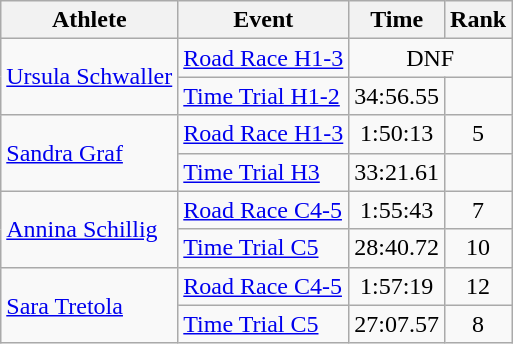<table class=wikitable>
<tr>
<th>Athlete</th>
<th>Event</th>
<th>Time</th>
<th>Rank</th>
</tr>
<tr align=center>
<td align=left rowspan=2><a href='#'>Ursula Schwaller</a></td>
<td align=left><a href='#'>Road Race H1-3</a></td>
<td colspan=2>DNF</td>
</tr>
<tr align=center>
<td align=left><a href='#'>Time Trial H1-2</a></td>
<td>34:56.55</td>
<td></td>
</tr>
<tr align=center>
<td align=left rowspan=2><a href='#'>Sandra Graf</a></td>
<td align=left><a href='#'>Road Race H1-3</a></td>
<td>1:50:13</td>
<td>5</td>
</tr>
<tr align=center>
<td align=left><a href='#'>Time Trial H3</a></td>
<td>33:21.61</td>
<td></td>
</tr>
<tr align=center>
<td align=left rowspan=2><a href='#'>Annina Schillig</a></td>
<td align=left><a href='#'>Road Race C4-5</a></td>
<td>1:55:43</td>
<td>7</td>
</tr>
<tr align=center>
<td align=left><a href='#'>Time Trial C5</a></td>
<td>28:40.72</td>
<td>10</td>
</tr>
<tr align=center>
<td align=left rowspan=2><a href='#'>Sara Tretola</a></td>
<td align=left><a href='#'>Road Race C4-5</a></td>
<td>1:57:19</td>
<td>12</td>
</tr>
<tr align=center>
<td align=left><a href='#'>Time Trial C5</a></td>
<td>27:07.57</td>
<td>8</td>
</tr>
</table>
